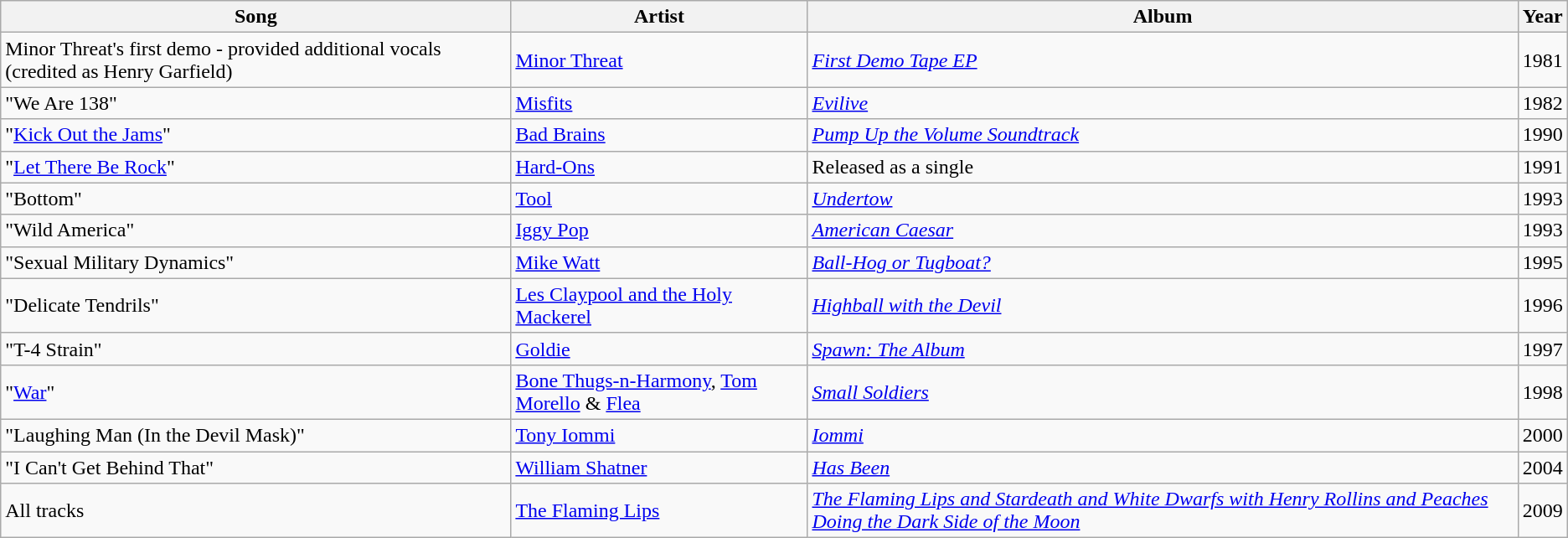<table class="wikitable">
<tr>
<th>Song</th>
<th>Artist</th>
<th>Album</th>
<th>Year</th>
</tr>
<tr>
<td>Minor Threat's first demo - provided additional vocals (credited as Henry Garfield)</td>
<td><a href='#'>Minor Threat</a></td>
<td><em><a href='#'>First Demo Tape EP</a></em></td>
<td>1981</td>
</tr>
<tr>
<td>"We Are 138"</td>
<td><a href='#'>Misfits</a></td>
<td><em><a href='#'>Evilive</a></em></td>
<td>1982</td>
</tr>
<tr>
<td>"<a href='#'>Kick Out the Jams</a>"</td>
<td><a href='#'>Bad Brains</a></td>
<td><em><a href='#'>Pump Up the Volume Soundtrack</a></em></td>
<td>1990</td>
</tr>
<tr>
<td>"<a href='#'>Let There Be Rock</a>"</td>
<td><a href='#'>Hard-Ons</a></td>
<td>Released as a single</td>
<td>1991</td>
</tr>
<tr>
<td>"Bottom"</td>
<td><a href='#'>Tool</a></td>
<td><em><a href='#'>Undertow</a></em></td>
<td>1993</td>
</tr>
<tr>
<td>"Wild America"</td>
<td><a href='#'>Iggy Pop</a></td>
<td><em><a href='#'>American Caesar</a></em></td>
<td>1993</td>
</tr>
<tr>
<td>"Sexual Military Dynamics"</td>
<td><a href='#'>Mike Watt</a></td>
<td><em><a href='#'>Ball-Hog or Tugboat?</a></em></td>
<td>1995</td>
</tr>
<tr>
<td>"Delicate Tendrils"</td>
<td><a href='#'>Les Claypool and the Holy Mackerel</a></td>
<td><em><a href='#'>Highball with the Devil</a></em></td>
<td>1996</td>
</tr>
<tr>
<td>"T-4 Strain"</td>
<td><a href='#'>Goldie</a></td>
<td><em><a href='#'>Spawn: The Album</a></em></td>
<td>1997</td>
</tr>
<tr>
<td>"<a href='#'>War</a>"</td>
<td><a href='#'>Bone Thugs-n-Harmony</a>, <a href='#'>Tom Morello</a> & <a href='#'>Flea</a></td>
<td><em><a href='#'>Small Soldiers</a></em></td>
<td>1998</td>
</tr>
<tr>
<td>"Laughing Man (In the Devil Mask)"</td>
<td><a href='#'>Tony Iommi</a></td>
<td><em><a href='#'>Iommi</a></em></td>
<td>2000</td>
</tr>
<tr>
<td>"I Can't Get Behind That"</td>
<td><a href='#'>William Shatner</a></td>
<td><em><a href='#'>Has Been</a></em></td>
<td>2004</td>
</tr>
<tr>
<td>All tracks</td>
<td><a href='#'>The Flaming Lips</a></td>
<td><em><a href='#'>The

Flaming Lips and Stardeath and White Dwarfs with Henry Rollins and Peaches Doing the Dark Side of the Moon</a></em></td>
<td>2009</td>
</tr>
</table>
